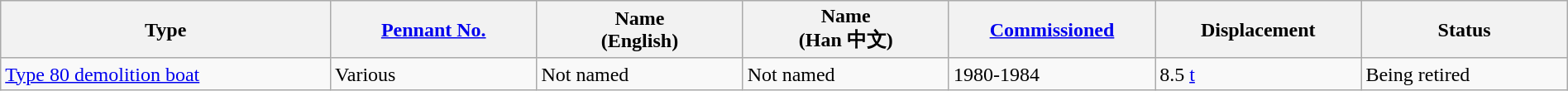<table class="wikitable sortable"  style="margin:auto; width:100%;">
<tr>
<th style="text-align:center; width:16%;">Type</th>
<th style="text-align:center; width:10%;"><a href='#'>Pennant No.</a></th>
<th style="text-align:center; width:10%;">Name<br>(English)</th>
<th style="text-align:center; width:10%;">Name<br>(Han 中文)</th>
<th style="text-align:center; width:10%;"><a href='#'>Commissioned</a></th>
<th style="text-align:center; width:10%;">Displacement</th>
<th style="text-align:center; width:10%;">Status</th>
</tr>
<tr>
<td><a href='#'>Type 80 demolition boat</a></td>
<td>Various</td>
<td>Not named</td>
<td>Not named</td>
<td>1980-1984</td>
<td>8.5 <a href='#'>t</a></td>
<td><span>Being retired</span></td>
</tr>
</table>
